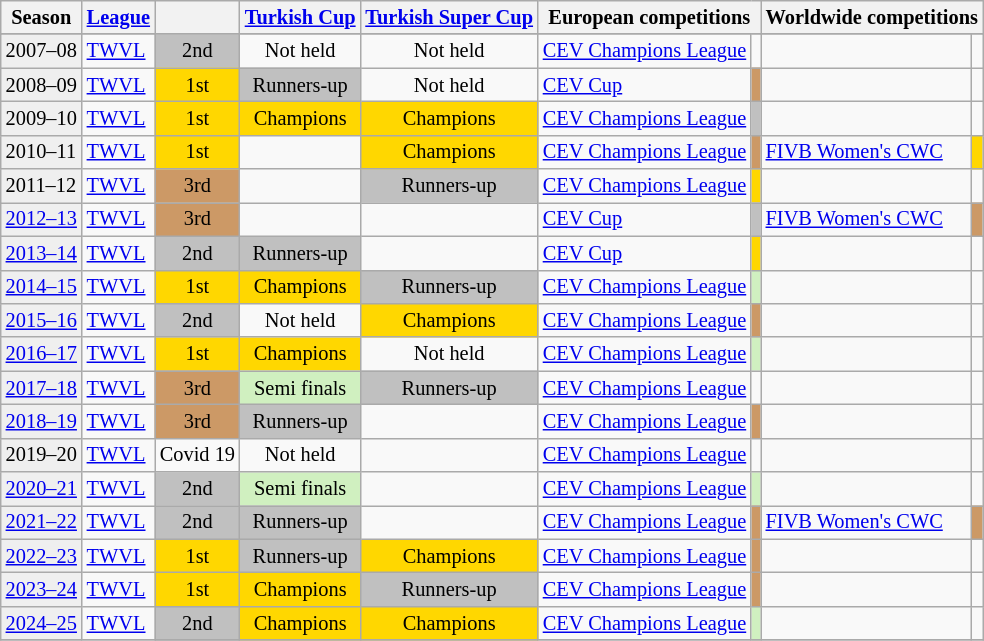<table class="wikitable" style="font-size:85%; text-align:left">
<tr>
<th>Season</th>
<th><a href='#'>League</a></th>
<th></th>
<th><a href='#'>Turkish Cup</a></th>
<th><a href='#'>Turkish Super Cup</a></th>
<th colspan=2>European competitions</th>
<th colspan=2>Worldwide competitions</th>
</tr>
<tr>
</tr>
<tr>
<td bgcolor=#efefef>2007–08</td>
<td align=left><a href='#'>TWVL</a></td>
<td align=center bgcolor=silver>2nd</td>
<td align=center>Not held</td>
<td align=center>Not held</td>
<td><a href='#'>CEV Champions League</a></td>
<td align=center></td>
<td></td>
<td></td>
</tr>
<tr>
<td bgcolor=#efefef>2008–09</td>
<td align=left><a href='#'>TWVL</a></td>
<td bgcolor=gold align=center>1st</td>
<td bgcolor=silver align=center>Runners-up</td>
<td align=center>Not held</td>
<td><a href='#'>CEV Cup</a></td>
<td bgcolor=#cc9966 align=center></td>
<td></td>
<td></td>
</tr>
<tr>
<td bgcolor=#efefef>2009–10</td>
<td align=left><a href='#'>TWVL</a></td>
<td bgcolor=gold align=center>1st</td>
<td bgcolor=gold align=center>Champions</td>
<td bgcolor=gold align=center>Champions</td>
<td><a href='#'>CEV Champions League</a></td>
<td bgcolor=silver align=center></td>
<td></td>
<td></td>
</tr>
<tr>
<td bgcolor=#efefef>2010–11</td>
<td align=left><a href='#'>TWVL</a></td>
<td bgcolor=gold align=center>1st</td>
<td></td>
<td bgcolor=gold align=center>Champions</td>
<td><a href='#'>CEV Champions League</a></td>
<td bgcolor=#cc9966 align=center></td>
<td><a href='#'>FIVB Women's CWC</a></td>
<td bgcolor=gold align=center></td>
</tr>
<tr>
<td bgcolor=#efefef>2011–12</td>
<td align=left><a href='#'>TWVL</a></td>
<td bgcolor=#cc9966 align=center>3rd</td>
<td></td>
<td align=center bgcolor=silver>Runners-up</td>
<td><a href='#'>CEV Champions League</a></td>
<td bgcolor=gold align=center></td>
<td></td>
<td></td>
</tr>
<tr>
<td bgcolor=#efefef><a href='#'>2012–13</a></td>
<td align=left><a href='#'>TWVL</a></td>
<td bgcolor=#cc9966 align=center>3rd</td>
<td></td>
<td></td>
<td><a href='#'>CEV Cup</a></td>
<td bgcolor=silver align=center></td>
<td><a href='#'>FIVB Women's CWC</a></td>
<td bgcolor=#cc9966 align=center></td>
</tr>
<tr>
<td bgcolor=#efefef><a href='#'>2013–14</a></td>
<td align=left><a href='#'>TWVL</a></td>
<td bgcolor=silver align=center>2nd</td>
<td bgcolor=silver align=center>Runners-up</td>
<td></td>
<td><a href='#'>CEV Cup</a></td>
<td bgcolor=gold align=center></td>
<td></td>
<td></td>
</tr>
<tr>
<td bgcolor=#efefef><a href='#'>2014–15</a></td>
<td align=left><a href='#'>TWVL</a></td>
<td bgcolor=gold align=center>1st</td>
<td bgcolor=gold align=center>Champions</td>
<td align=center bgcolor=silver>Runners-up</td>
<td><a href='#'>CEV Champions League</a></td>
<td bgcolor=#D0F0C0  align=center></td>
<td></td>
<td></td>
</tr>
<tr>
<td bgcolor=#efefef><a href='#'>2015–16</a></td>
<td align=left><a href='#'>TWVL</a></td>
<td bgcolor=silver align=center>2nd</td>
<td align=center>Not held</td>
<td bgcolor=gold align=center>Champions</td>
<td><a href='#'>CEV Champions League</a></td>
<td bgcolor=#cc9966 align=center></td>
<td></td>
<td></td>
</tr>
<tr>
<td bgcolor=#efefef><a href='#'>2016–17</a></td>
<td align=left><a href='#'>TWVL</a></td>
<td bgcolor=gold align=center>1st</td>
<td bgcolor=gold align=center>Champions</td>
<td align=center>Not held</td>
<td><a href='#'>CEV Champions League</a></td>
<td bgcolor=#D0F0C0  align=center></td>
<td></td>
<td></td>
</tr>
<tr>
<td bgcolor=#efefef><a href='#'>2017–18</a></td>
<td align=left><a href='#'>TWVL</a></td>
<td bgcolor=#cc9966 align=center>3rd</td>
<td bgcolor=#D0F0C0 align=center>Semi finals</td>
<td align=center bgcolor=silver>Runners-up</td>
<td><a href='#'>CEV Champions League</a></td>
<td align=center></td>
<td></td>
<td></td>
</tr>
<tr>
<td bgcolor=#efefef><a href='#'>2018–19</a></td>
<td align=left><a href='#'>TWVL</a></td>
<td bgcolor=#cc9966 align=center>3rd</td>
<td align=center bgcolor=silver>Runners-up</td>
<td align=center></td>
<td><a href='#'>CEV Champions League</a></td>
<td bgcolor=#cc9966 align=center></td>
<td></td>
<td></td>
</tr>
<tr>
<td bgcolor=#efefef>2019–20</td>
<td align=left><a href='#'>TWVL</a></td>
<td>Covid 19</td>
<td align=center>Not held</td>
<td></td>
<td><a href='#'>CEV Champions League</a></td>
<td></td>
<td></td>
<td></td>
</tr>
<tr>
<td bgcolor=#efefef><a href='#'>2020–21</a></td>
<td align=left><a href='#'>TWVL</a></td>
<td bgcolor=silver align=center>2nd</td>
<td bgcolor=#D0F0C0 align=center>Semi finals</td>
<td></td>
<td><a href='#'>CEV Champions League</a></td>
<td bgcolor=#D0F0C0  align=center></td>
<td></td>
<td></td>
</tr>
<tr>
<td bgcolor=#efefef><a href='#'>2021–22</a></td>
<td align=left><a href='#'>TWVL</a></td>
<td bgcolor=silver align=center>2nd</td>
<td align=center bgcolor=silver>Runners-up</td>
<td></td>
<td><a href='#'>CEV Champions League</a></td>
<td bgcolor=#cc9966 align=center></td>
<td><a href='#'>FIVB Women's CWC</a></td>
<td bgcolor=#cc9966 align=center></td>
</tr>
<tr>
<td bgcolor=#efefef><a href='#'>2022–23</a></td>
<td align=left><a href='#'>TWVL</a></td>
<td bgcolor=gold align=center>1st</td>
<td align=center bgcolor=silver>Runners-up</td>
<td bgcolor=gold align=center>Champions</td>
<td><a href='#'>CEV Champions League</a></td>
<td bgcolor=#cc9966 align=center></td>
<td></td>
<td></td>
</tr>
<tr>
<td bgcolor=#efefef><a href='#'>2023–24</a></td>
<td align=left><a href='#'>TWVL</a></td>
<td bgcolor=gold align=center>1st</td>
<td bgcolor=gold align=center>Champions</td>
<td align=center bgcolor=silver>Runners-up</td>
<td><a href='#'>CEV Champions League</a></td>
<td bgcolor=#cc9966  align=center></td>
<td></td>
<td></td>
</tr>
<tr>
<td bgcolor=#efefef><a href='#'>2024–25</a></td>
<td align=left><a href='#'>TWVL</a></td>
<td bgcolor=silver align=center>2nd</td>
<td bgcolor=gold align=center>Champions</td>
<td bgcolor=gold align=center>Champions</td>
<td><a href='#'>CEV Champions League</a></td>
<td bgcolor=#D0F0C0  align=center></td>
<td></td>
<td></td>
</tr>
<tr>
</tr>
</table>
